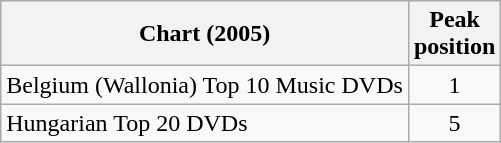<table class="wikitable sortable">
<tr>
<th scope="col">Chart (2005)</th>
<th scope="col">Peak<br>position</th>
</tr>
<tr>
<td>Belgium (Wallonia) Top 10 Music DVDs</td>
<td style="text-align:center;">1</td>
</tr>
<tr>
<td>Hungarian Top 20 DVDs</td>
<td style="text-align:center;">5</td>
</tr>
</table>
